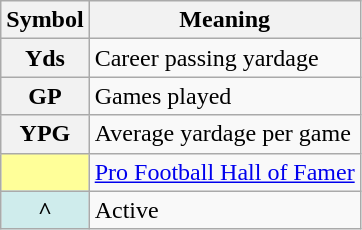<table class="wikitable plainrowheaders" border="1">
<tr>
<th scope="col">Symbol</th>
<th scope="col">Meaning</th>
</tr>
<tr>
<th scope="row" style="text-align:center;"><strong>Yds</strong></th>
<td>Career passing yardage</td>
</tr>
<tr>
<th scope="row" style="text-align:center;"><strong>GP</strong></th>
<td>Games played</td>
</tr>
<tr>
<th scope="row" style="text-align:center;"><strong>YPG</strong></th>
<td>Average yardage per game</td>
</tr>
<tr>
<th scope="row" style="text-align:center; background:#FFFF99;"></th>
<td><a href='#'>Pro Football Hall of Famer</a></td>
</tr>
<tr>
<th scope="row" style="text-align:center; background-color:#cfecec;">^</th>
<td>Active</td>
</tr>
</table>
